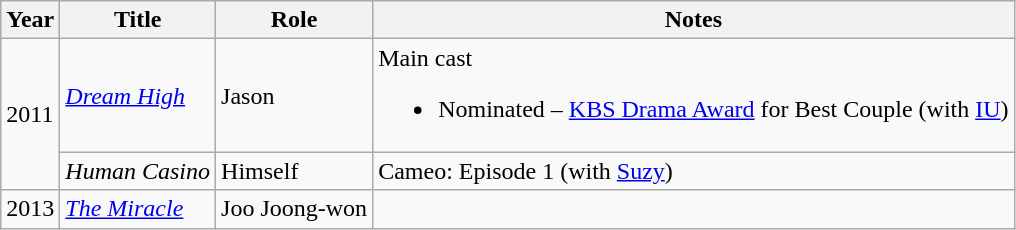<table class="wikitable">
<tr>
<th>Year</th>
<th>Title</th>
<th>Role</th>
<th>Notes</th>
</tr>
<tr>
<td rowspan="2">2011</td>
<td><em><a href='#'>Dream High</a></em></td>
<td>Jason</td>
<td>Main cast<br><ul><li>Nominated – <a href='#'>KBS Drama Award</a> for Best Couple (with <a href='#'>IU</a>)</li></ul></td>
</tr>
<tr>
<td><em>Human Casino</em></td>
<td>Himself</td>
<td>Cameo: Episode 1 (with <a href='#'>Suzy</a>)</td>
</tr>
<tr>
<td>2013</td>
<td><em><a href='#'>The Miracle</a></em></td>
<td>Joo Joong-won</td>
<td></td>
</tr>
</table>
